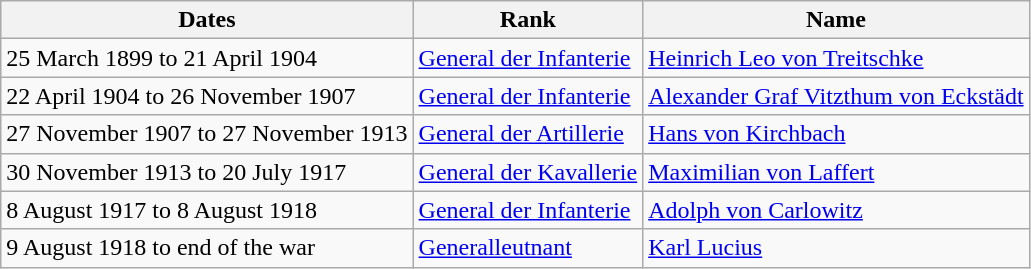<table class="wikitable">
<tr>
<th>Dates</th>
<th>Rank</th>
<th>Name</th>
</tr>
<tr>
<td>25 March 1899 to 21 April 1904</td>
<td><a href='#'>General der Infanterie</a></td>
<td><a href='#'>Heinrich Leo von Treitschke</a></td>
</tr>
<tr>
<td>22 April 1904 to 26 November 1907</td>
<td><a href='#'>General der Infanterie</a></td>
<td><a href='#'>Alexander Graf Vitzthum von Eckstädt</a></td>
</tr>
<tr>
<td>27 November 1907 to 27 November 1913</td>
<td><a href='#'>General der Artillerie</a></td>
<td><a href='#'>Hans von Kirchbach</a></td>
</tr>
<tr>
<td>30 November 1913 to 20 July 1917</td>
<td><a href='#'>General der Kavallerie</a></td>
<td><a href='#'>Maximilian von Laffert</a></td>
</tr>
<tr>
<td>8 August 1917 to 8 August 1918</td>
<td><a href='#'>General der Infanterie</a></td>
<td><a href='#'>Adolph von Carlowitz</a></td>
</tr>
<tr>
<td>9 August 1918 to end of the war</td>
<td><a href='#'>Generalleutnant</a></td>
<td><a href='#'>Karl Lucius</a></td>
</tr>
</table>
